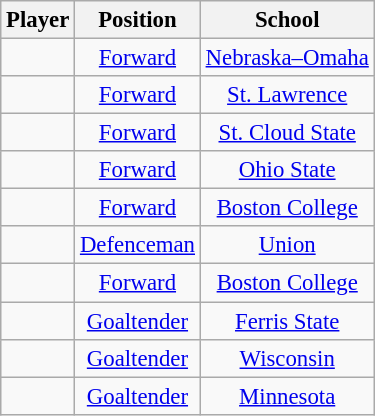<table class="wikitable sortable" style="font-size: 95%;text-align: center;">
<tr>
<th>Player</th>
<th>Position</th>
<th>School</th>
</tr>
<tr>
<td></td>
<td><a href='#'>Forward</a></td>
<td><a href='#'>Nebraska–Omaha</a></td>
</tr>
<tr>
<td></td>
<td><a href='#'>Forward</a></td>
<td><a href='#'>St. Lawrence</a></td>
</tr>
<tr>
<td></td>
<td><a href='#'>Forward</a></td>
<td><a href='#'>St. Cloud State</a></td>
</tr>
<tr>
<td></td>
<td><a href='#'>Forward</a></td>
<td><a href='#'>Ohio State</a></td>
</tr>
<tr>
<td></td>
<td><a href='#'>Forward</a></td>
<td><a href='#'>Boston College</a></td>
</tr>
<tr>
<td></td>
<td><a href='#'>Defenceman</a></td>
<td><a href='#'>Union</a></td>
</tr>
<tr>
<td></td>
<td><a href='#'>Forward</a></td>
<td><a href='#'>Boston College</a></td>
</tr>
<tr>
<td></td>
<td><a href='#'>Goaltender</a></td>
<td><a href='#'>Ferris State</a></td>
</tr>
<tr>
<td></td>
<td><a href='#'>Goaltender</a></td>
<td><a href='#'>Wisconsin</a></td>
</tr>
<tr>
<td></td>
<td><a href='#'>Goaltender</a></td>
<td><a href='#'>Minnesota</a></td>
</tr>
</table>
